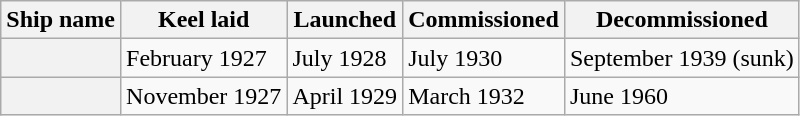<table class="wikitable plainrowheaders">
<tr>
<th scope="col">Ship name</th>
<th scope="col">Keel laid</th>
<th scope="col">Launched</th>
<th scope="col">Commissioned</th>
<th scope="col">Decommissioned</th>
</tr>
<tr>
<th scope="row"></th>
<td>February 1927</td>
<td>July 1928</td>
<td>July 1930</td>
<td>September 1939 (sunk)</td>
</tr>
<tr>
<th scope="row"></th>
<td>November 1927</td>
<td>April 1929</td>
<td>March 1932</td>
<td>June 1960</td>
</tr>
</table>
